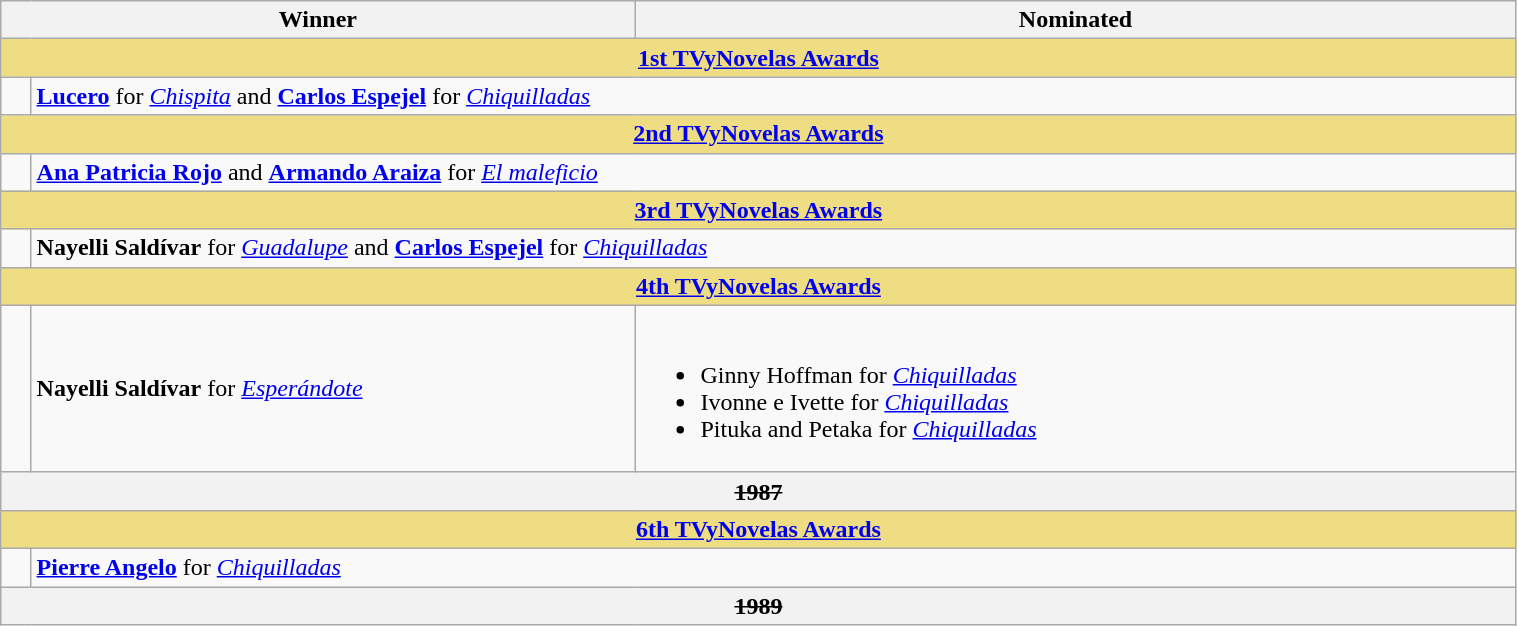<table class="wikitable" width="80%">
<tr align="center">
<th width="150px;" colspan="2;" align="center">Winner</th>
<th width="580px;" align="center">Nominated</th>
</tr>
<tr>
<th colspan="9" style="background:#EEDD82;" align="center"><strong><a href='#'>1st TVyNovelas Awards</a></strong></th>
</tr>
<tr>
<td width=2%></td>
<td colspan="2"><strong><a href='#'>Lucero</a></strong> for <em><a href='#'>Chispita</a></em> and <strong><a href='#'>Carlos Espejel</a></strong> for <em><a href='#'>Chiquilladas</a></em></td>
</tr>
<tr>
<th colspan="9" style="background:#EEDD82;" align="center"><strong><a href='#'>2nd TVyNovelas Awards</a></strong></th>
</tr>
<tr>
<td width=2%></td>
<td colspan="2"><strong><a href='#'>Ana Patricia Rojo</a></strong> and <strong><a href='#'>Armando Araiza</a></strong> for <em><a href='#'>El maleficio</a></em></td>
</tr>
<tr>
<th colspan="9" style="background:#EEDD82;" align="center"><strong><a href='#'>3rd TVyNovelas Awards</a></strong></th>
</tr>
<tr>
<td width=2%></td>
<td colspan="2"><strong>Nayelli Saldívar</strong> for <em><a href='#'>Guadalupe</a></em> and <strong><a href='#'>Carlos Espejel</a></strong> for <em><a href='#'>Chiquilladas</a></em></td>
</tr>
<tr>
<th colspan="9" style="background:#EEDD82;" align="center"><strong><a href='#'>4th TVyNovelas Awards</a></strong></th>
</tr>
<tr>
<td width=2%></td>
<td><strong>Nayelli Saldívar</strong> for <em><a href='#'>Esperándote</a></em></td>
<td><br><ul><li>Ginny Hoffman for <em><a href='#'>Chiquilladas</a></em></li><li>Ivonne e Ivette for <em><a href='#'>Chiquilladas</a></em></li><li>Pituka and Petaka for <em><a href='#'>Chiquilladas</a></em></li></ul></td>
</tr>
<tr>
<th colspan="9" align="center"><s>1987</s></th>
</tr>
<tr>
<th colspan="9" style="background:#EEDD82;" align="center"><strong><a href='#'>6th TVyNovelas Awards</a></strong></th>
</tr>
<tr>
<td width=2%></td>
<td colspan="2"><strong><a href='#'>Pierre Angelo</a></strong> for <em><a href='#'>Chiquilladas</a></em></td>
</tr>
<tr>
<th colspan="9" align="center"><s>1989</s></th>
</tr>
</table>
